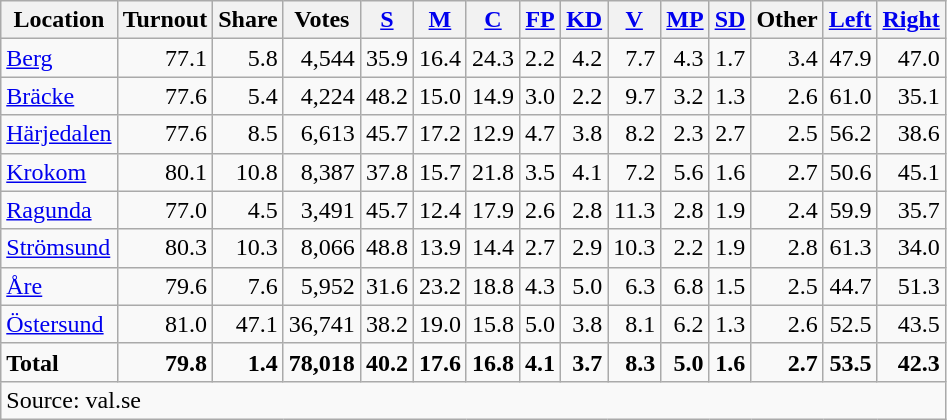<table class="wikitable sortable" style=text-align:right>
<tr>
<th>Location</th>
<th>Turnout</th>
<th>Share</th>
<th>Votes</th>
<th><a href='#'>S</a></th>
<th><a href='#'>M</a></th>
<th><a href='#'>C</a></th>
<th><a href='#'>FP</a></th>
<th><a href='#'>KD</a></th>
<th><a href='#'>V</a></th>
<th><a href='#'>MP</a></th>
<th><a href='#'>SD</a></th>
<th>Other</th>
<th><a href='#'>Left</a></th>
<th><a href='#'>Right</a></th>
</tr>
<tr>
<td align=left><a href='#'>Berg</a></td>
<td>77.1</td>
<td>5.8</td>
<td>4,544</td>
<td>35.9</td>
<td>16.4</td>
<td>24.3</td>
<td>2.2</td>
<td>4.2</td>
<td>7.7</td>
<td>4.3</td>
<td>1.7</td>
<td>3.4</td>
<td>47.9</td>
<td>47.0</td>
</tr>
<tr>
<td align=left><a href='#'>Bräcke</a></td>
<td>77.6</td>
<td>5.4</td>
<td>4,224</td>
<td>48.2</td>
<td>15.0</td>
<td>14.9</td>
<td>3.0</td>
<td>2.2</td>
<td>9.7</td>
<td>3.2</td>
<td>1.3</td>
<td>2.6</td>
<td>61.0</td>
<td>35.1</td>
</tr>
<tr>
<td align=left><a href='#'>Härjedalen</a></td>
<td>77.6</td>
<td>8.5</td>
<td>6,613</td>
<td>45.7</td>
<td>17.2</td>
<td>12.9</td>
<td>4.7</td>
<td>3.8</td>
<td>8.2</td>
<td>2.3</td>
<td>2.7</td>
<td>2.5</td>
<td>56.2</td>
<td>38.6</td>
</tr>
<tr>
<td align=left><a href='#'>Krokom</a></td>
<td>80.1</td>
<td>10.8</td>
<td>8,387</td>
<td>37.8</td>
<td>15.7</td>
<td>21.8</td>
<td>3.5</td>
<td>4.1</td>
<td>7.2</td>
<td>5.6</td>
<td>1.6</td>
<td>2.7</td>
<td>50.6</td>
<td>45.1</td>
</tr>
<tr>
<td align=left><a href='#'>Ragunda</a></td>
<td>77.0</td>
<td>4.5</td>
<td>3,491</td>
<td>45.7</td>
<td>12.4</td>
<td>17.9</td>
<td>2.6</td>
<td>2.8</td>
<td>11.3</td>
<td>2.8</td>
<td>1.9</td>
<td>2.4</td>
<td>59.9</td>
<td>35.7</td>
</tr>
<tr>
<td align=left><a href='#'>Strömsund</a></td>
<td>80.3</td>
<td>10.3</td>
<td>8,066</td>
<td>48.8</td>
<td>13.9</td>
<td>14.4</td>
<td>2.7</td>
<td>2.9</td>
<td>10.3</td>
<td>2.2</td>
<td>1.9</td>
<td>2.8</td>
<td>61.3</td>
<td>34.0</td>
</tr>
<tr>
<td align=left><a href='#'>Åre</a></td>
<td>79.6</td>
<td>7.6</td>
<td>5,952</td>
<td>31.6</td>
<td>23.2</td>
<td>18.8</td>
<td>4.3</td>
<td>5.0</td>
<td>6.3</td>
<td>6.8</td>
<td>1.5</td>
<td>2.5</td>
<td>44.7</td>
<td>51.3</td>
</tr>
<tr>
<td align=left><a href='#'>Östersund</a></td>
<td>81.0</td>
<td>47.1</td>
<td>36,741</td>
<td>38.2</td>
<td>19.0</td>
<td>15.8</td>
<td>5.0</td>
<td>3.8</td>
<td>8.1</td>
<td>6.2</td>
<td>1.3</td>
<td>2.6</td>
<td>52.5</td>
<td>43.5</td>
</tr>
<tr>
<td align=left><strong>Total</strong></td>
<td><strong>79.8</strong></td>
<td><strong>1.4</strong></td>
<td><strong>78,018</strong></td>
<td><strong>40.2</strong></td>
<td><strong>17.6</strong></td>
<td><strong>16.8</strong></td>
<td><strong>4.1</strong></td>
<td><strong>3.7</strong></td>
<td><strong>8.3</strong></td>
<td><strong>5.0</strong></td>
<td><strong>1.6</strong></td>
<td><strong>2.7</strong></td>
<td><strong>53.5</strong></td>
<td><strong>42.3</strong></td>
</tr>
<tr>
<td align=left colspan=15>Source: val.se </td>
</tr>
</table>
